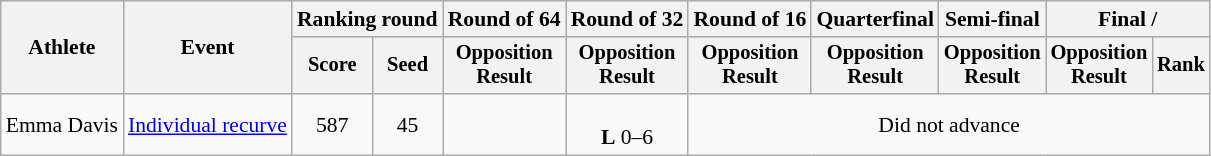<table class=wikitable style=font-size:90%;text-align:center>
<tr>
<th rowspan=2>Athlete</th>
<th rowspan=2>Event</th>
<th colspan=2>Ranking round</th>
<th>Round of 64</th>
<th>Round of 32</th>
<th>Round of 16</th>
<th>Quarterfinal</th>
<th>Semi-final</th>
<th colspan=2>Final / </th>
</tr>
<tr style=font-size:95%>
<th>Score</th>
<th>Seed</th>
<th>Opposition<br>Result</th>
<th>Opposition<br>Result</th>
<th>Opposition<br>Result</th>
<th>Opposition<br>Result</th>
<th>Opposition<br>Result</th>
<th>Opposition<br>Result</th>
<th>Rank</th>
</tr>
<tr>
<td align=left>Emma Davis</td>
<td align="left"><a href='#'>Individual recurve</a></td>
<td>587</td>
<td>45</td>
<td></td>
<td><br><strong>L</strong> 0–6</td>
<td colspan=5>Did not advance</td>
</tr>
</table>
